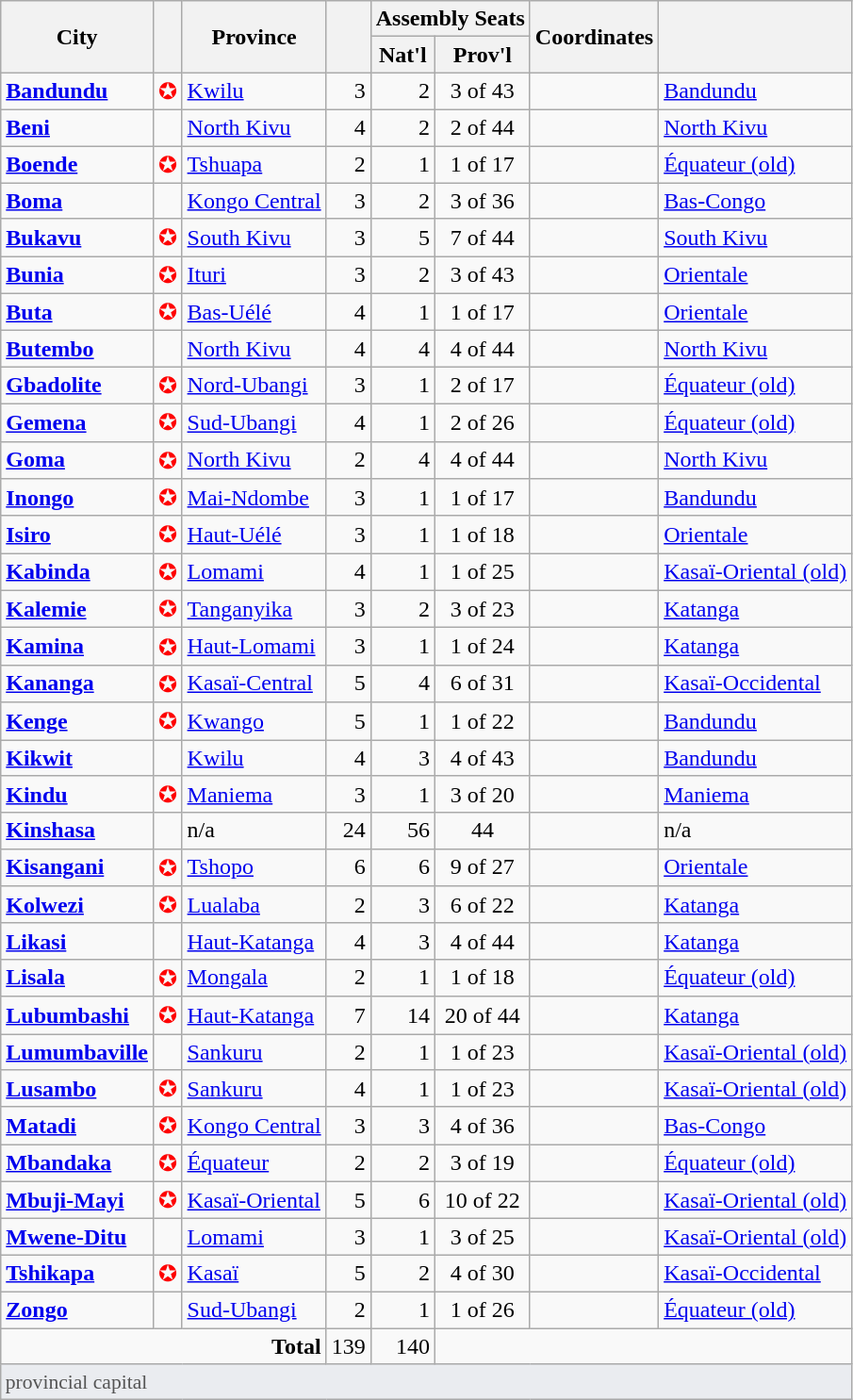<table class="wikitable sortable sticky-header-multi">
<tr>
<th rowspan="2">City</th>
<th rowspan="2"></th>
<th rowspan="2">Province</th>
<th rowspan="2"></th>
<th colspan="2">Assembly Seats</th>
<th rowspan="2" class="unsortable">Coordinates</th>
<th rowspan="2"></th>
</tr>
<tr>
<th>Nat'l<br></th>
<th>Prov'l<br></th>
</tr>
<tr>
<td style="font-weight:bold;"><a href='#'>Bandundu</a></td>
<td style="color:#fe0000;">✪</td>
<td><a href='#'>Kwilu</a></td>
<td style="text-align:right;">3</td>
<td style="text-align:right;">2</td>
<td style="text-align:center;">3  of 43</td>
<td></td>
<td><a href='#'>Bandundu</a></td>
</tr>
<tr>
<td style="font-weight:bold;"><a href='#'>Beni</a></td>
<td></td>
<td><a href='#'>North Kivu</a></td>
<td style="text-align:right;">4</td>
<td style="text-align:right;">2</td>
<td style="text-align:center;">2 of 44</td>
<td></td>
<td><a href='#'>North Kivu</a></td>
</tr>
<tr>
<td style="font-weight:bold;"><a href='#'>Boende</a></td>
<td style="color:#fe0000;">✪</td>
<td><a href='#'>Tshuapa</a></td>
<td style="text-align:right;">2</td>
<td style="text-align:right;">1</td>
<td style="text-align:center;">1 of 17</td>
<td></td>
<td><a href='#'>Équateur (old)</a></td>
</tr>
<tr>
<td style="font-weight:bold;"><a href='#'>Boma</a></td>
<td></td>
<td><a href='#'>Kongo Central</a></td>
<td style="text-align:right;">3</td>
<td style="text-align:right;">2</td>
<td style="text-align:center;">3 of 36</td>
<td></td>
<td><a href='#'>Bas-Congo</a></td>
</tr>
<tr>
<td style="font-weight:bold;"><a href='#'>Bukavu</a></td>
<td style="color:#fe0000;">✪</td>
<td><a href='#'>South Kivu</a></td>
<td style="text-align:right;">3</td>
<td style="text-align:right;">5</td>
<td style="text-align:center;">7 of 44</td>
<td></td>
<td><a href='#'>South Kivu</a></td>
</tr>
<tr>
<td style="font-weight:bold;"><a href='#'>Bunia</a></td>
<td style="color:#fe0000;">✪</td>
<td><a href='#'>Ituri</a></td>
<td style="text-align:right;">3</td>
<td style="text-align:right;">2</td>
<td style="text-align:center;">3 of 43</td>
<td></td>
<td><a href='#'>Orientale</a></td>
</tr>
<tr>
<td style="font-weight:bold;"><a href='#'>Buta</a></td>
<td style="color:#fe0000;">✪</td>
<td><a href='#'>Bas-Uélé</a></td>
<td style="text-align:right;">4</td>
<td style="text-align:right;">1</td>
<td style="text-align:center;">1 of 17</td>
<td></td>
<td><a href='#'>Orientale</a></td>
</tr>
<tr>
<td style="font-weight:bold;"><a href='#'>Butembo</a></td>
<td></td>
<td><a href='#'>North Kivu</a></td>
<td style="text-align:right;">4</td>
<td style="text-align:right;">4</td>
<td style="text-align:center;">4 of 44</td>
<td></td>
<td><a href='#'>North Kivu</a></td>
</tr>
<tr>
<td style="font-weight:bold;"><a href='#'>Gbadolite</a></td>
<td style="color:#fe0000;">✪</td>
<td><a href='#'>Nord-Ubangi</a></td>
<td style="text-align:right;">3</td>
<td style="text-align:right;">1</td>
<td style="text-align:center;">2 of 17</td>
<td></td>
<td><a href='#'>Équateur (old)</a></td>
</tr>
<tr>
<td style="font-weight:bold;"><a href='#'>Gemena</a></td>
<td style="color:#fe0000;">✪</td>
<td><a href='#'>Sud-Ubangi</a></td>
<td style="text-align:right;">4</td>
<td style="text-align:right;">1</td>
<td style="text-align:center;">2 of 26</td>
<td></td>
<td><a href='#'>Équateur (old)</a></td>
</tr>
<tr>
<td style="font-weight:bold;"><a href='#'>Goma</a></td>
<td style="color:#fe0000;">✪</td>
<td><a href='#'>North Kivu</a></td>
<td style="text-align:right;">2</td>
<td style="text-align:right;">4</td>
<td style="text-align:center;">4 of 44</td>
<td></td>
<td><a href='#'>North Kivu</a></td>
</tr>
<tr>
<td style="font-weight:bold;"><a href='#'>Inongo</a></td>
<td style="color:#fe0000;">✪</td>
<td><a href='#'>Mai-Ndombe</a></td>
<td style="text-align:right;">3</td>
<td style="text-align:right;">1</td>
<td style="text-align:center;">1 of 17</td>
<td></td>
<td><a href='#'>Bandundu</a></td>
</tr>
<tr>
<td style="font-weight:bold;"><a href='#'>Isiro</a></td>
<td style="color:#fe0000;">✪</td>
<td><a href='#'>Haut-Uélé</a></td>
<td style="text-align:right;">3</td>
<td style="text-align:right;">1</td>
<td style="text-align:center;">1 of 18</td>
<td></td>
<td><a href='#'>Orientale</a></td>
</tr>
<tr>
<td style="font-weight:bold;"><a href='#'>Kabinda</a></td>
<td style="color:#fe0000;">✪</td>
<td><a href='#'>Lomami</a></td>
<td style="text-align:right;">4</td>
<td style="text-align:right;">1</td>
<td style="text-align:center;">1 of 25</td>
<td></td>
<td><a href='#'>Kasaï-Oriental (old)</a></td>
</tr>
<tr>
<td style="font-weight:bold;"><a href='#'>Kalemie</a></td>
<td style="color:#fe0000;">✪</td>
<td><a href='#'>Tanganyika</a></td>
<td style="text-align:right;">3</td>
<td style="text-align:right;">2</td>
<td style="text-align:center;">3 of 23</td>
<td></td>
<td><a href='#'>Katanga</a></td>
</tr>
<tr>
<td style="font-weight:bold;"><a href='#'>Kamina</a></td>
<td style="color:#fe0000;">✪</td>
<td><a href='#'>Haut-Lomami</a></td>
<td style="text-align:right;">3</td>
<td style="text-align:right;">1</td>
<td style="text-align:center;">1 of 24</td>
<td></td>
<td><a href='#'>Katanga</a></td>
</tr>
<tr>
<td style="font-weight:bold;"><a href='#'>Kananga</a></td>
<td style="color:#fe0000;">✪</td>
<td><a href='#'>Kasaï-Central</a></td>
<td style="text-align:right;">5</td>
<td style="text-align:right;">4</td>
<td style="text-align:center;">6 of 31</td>
<td></td>
<td><a href='#'>Kasaï-Occidental</a></td>
</tr>
<tr>
<td style="font-weight:bold;"><a href='#'>Kenge</a></td>
<td style="color:#fe0000;">✪</td>
<td><a href='#'>Kwango</a></td>
<td style="text-align:right;">5</td>
<td style="text-align:right;">1</td>
<td style="text-align:center;">1 of 22</td>
<td></td>
<td><a href='#'>Bandundu</a></td>
</tr>
<tr>
<td style="font-weight:bold;"><a href='#'>Kikwit</a></td>
<td></td>
<td><a href='#'>Kwilu</a></td>
<td style="text-align:right;">4</td>
<td style="text-align:right;">3</td>
<td style="text-align:center;">4 of 43</td>
<td></td>
<td><a href='#'>Bandundu</a></td>
</tr>
<tr>
<td style="font-weight:bold;"><a href='#'>Kindu</a></td>
<td style="color:#fe0000;">✪</td>
<td><a href='#'>Maniema</a></td>
<td style="text-align:right;">3</td>
<td style="text-align:right;">1</td>
<td style="text-align:center;">3 of 20</td>
<td></td>
<td><a href='#'>Maniema</a></td>
</tr>
<tr>
<td style="font-weight:bold;"><a href='#'>Kinshasa</a></td>
<td></td>
<td data-sort-value="ZZZ">n/a</td>
<td style="text-align:right;">24</td>
<td style="text-align:right;">56</td>
<td style="text-align:center;">44</td>
<td></td>
<td data-sort-value="ZZZ">n/a</td>
</tr>
<tr>
<td style="font-weight:bold;"><a href='#'>Kisangani</a></td>
<td style="color:#fe0000;">✪</td>
<td><a href='#'>Tshopo</a></td>
<td style="text-align:right;">6</td>
<td style="text-align:right;">6</td>
<td style="text-align:center;">9 of 27</td>
<td></td>
<td><a href='#'>Orientale</a></td>
</tr>
<tr>
<td style="font-weight:bold;"><a href='#'>Kolwezi</a></td>
<td style="color:#fe0000;">✪</td>
<td><a href='#'>Lualaba</a></td>
<td style="text-align:right;">2</td>
<td style="text-align:right;">3</td>
<td style="text-align:center;">6 of 22</td>
<td></td>
<td><a href='#'>Katanga</a></td>
</tr>
<tr>
<td style="font-weight:bold;"><a href='#'>Likasi</a></td>
<td></td>
<td><a href='#'>Haut-Katanga</a></td>
<td style="text-align:right;">4</td>
<td style="text-align:right;">3</td>
<td style="text-align:center;">4 of 44</td>
<td></td>
<td><a href='#'>Katanga</a></td>
</tr>
<tr>
<td style="font-weight:bold;"><a href='#'>Lisala</a></td>
<td style="color:#fe0000;">✪</td>
<td><a href='#'>Mongala</a></td>
<td style="text-align:right;">2</td>
<td style="text-align:right;">1</td>
<td style="text-align:center;">1 of 18</td>
<td></td>
<td><a href='#'>Équateur (old)</a></td>
</tr>
<tr>
<td style="font-weight:bold;"><a href='#'>Lubumbashi</a></td>
<td style="color:#fe0000;">✪</td>
<td><a href='#'>Haut-Katanga</a></td>
<td style="text-align:right;">7</td>
<td style="text-align:right;">14</td>
<td style="text-align:center;">20 of 44</td>
<td></td>
<td><a href='#'>Katanga</a></td>
</tr>
<tr>
<td style="font-weight:bold;"><a href='#'>Lumumbaville</a></td>
<td></td>
<td><a href='#'>Sankuru</a></td>
<td style="text-align:right;">2</td>
<td style="text-align:right;">1</td>
<td style="text-align:center;">1 of 23</td>
<td></td>
<td><a href='#'>Kasaï-Oriental (old)</a></td>
</tr>
<tr>
<td style="font-weight:bold;"><a href='#'>Lusambo</a></td>
<td style="color:#fe0000;">✪</td>
<td><a href='#'>Sankuru</a></td>
<td style="text-align:right;">4</td>
<td style="text-align:right;">1</td>
<td style="text-align:center;">1 of 23</td>
<td></td>
<td><a href='#'>Kasaï-Oriental (old)</a></td>
</tr>
<tr>
<td style="font-weight:bold;"><a href='#'>Matadi</a></td>
<td style="color:#fe0000;">✪</td>
<td><a href='#'>Kongo Central</a></td>
<td style="text-align:right;">3</td>
<td style="text-align:right;">3</td>
<td style="text-align:center;">4 of 36</td>
<td></td>
<td><a href='#'>Bas-Congo</a></td>
</tr>
<tr>
<td style="font-weight:bold;"><a href='#'>Mbandaka</a></td>
<td style="color:#fe0000;">✪</td>
<td><a href='#'>Équateur</a></td>
<td style="text-align:right;">2</td>
<td style="text-align:right;">2</td>
<td style="text-align:center;">3 of 19</td>
<td></td>
<td><a href='#'>Équateur (old)</a></td>
</tr>
<tr>
<td style="font-weight:bold;"><a href='#'>Mbuji-Mayi</a></td>
<td style="color:#fe0000;">✪</td>
<td><a href='#'>Kasaï-Oriental</a></td>
<td style="text-align:right;">5</td>
<td style="text-align:right;">6</td>
<td style="text-align:center;">10 of 22</td>
<td></td>
<td><a href='#'>Kasaï-Oriental (old)</a></td>
</tr>
<tr>
<td style="font-weight:bold;"><a href='#'>Mwene-Ditu</a></td>
<td></td>
<td><a href='#'>Lomami</a></td>
<td style="text-align:right;">3</td>
<td style="text-align:right;">1</td>
<td style="text-align:center;">3  of 25</td>
<td></td>
<td><a href='#'>Kasaï-Oriental (old)</a></td>
</tr>
<tr>
<td style="font-weight:bold;"><a href='#'>Tshikapa</a></td>
<td style="color:#fe0000;">✪</td>
<td><a href='#'>Kasaï</a></td>
<td style="text-align:right;">5</td>
<td style="text-align:right;">2</td>
<td style="text-align:center;">4 of 30</td>
<td></td>
<td><a href='#'>Kasaï-Occidental</a></td>
</tr>
<tr>
<td style="font-weight:bold;"><a href='#'>Zongo</a></td>
<td></td>
<td><a href='#'>Sud-Ubangi</a></td>
<td style="text-align:right;">2</td>
<td style="text-align:right;">1</td>
<td style="text-align:center;">1 of 26</td>
<td></td>
<td><a href='#'>Équateur (old)</a></td>
</tr>
<tr class="sortbottom" style="text-align:right;">
<td colspan="3" style="font-weight:bold;">Total</td>
<td>139</td>
<td>140</td>
<td colspan="3" style="text-align:center;"></td>
</tr>
<tr class="sortbottom">
<td colspan="9" style="background:#EAECF0; font-size:90%; line-height: 1.3em; color: #555555;"> provincial capital</td>
</tr>
</table>
